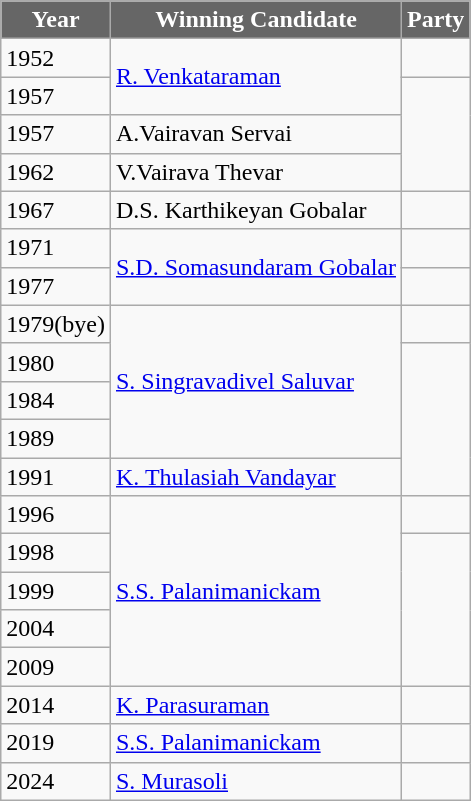<table class="wikitable sortable">
<tr>
<th style="background-color:#666666; color:white">Year</th>
<th style="background-color:#666666; color:white">Winning Candidate</th>
<th style="background-color:#666666; color:white" colspan=2>Party</th>
</tr>
<tr --->
<td>1952</td>
<td rowspan=2><a href='#'>R. Venkataraman</a></td>
<td></td>
</tr>
<tr --->
<td>1957</td>
</tr>
<tr --->
<td>1957</td>
<td>A.Vairavan Servai</td>
</tr>
<tr --->
<td>1962</td>
<td>V.Vairava Thevar</td>
</tr>
<tr --->
<td>1967</td>
<td>D.S. Karthikeyan Gobalar</td>
<td></td>
</tr>
<tr --->
<td>1971</td>
<td rowspan=2><a href='#'>S.D. Somasundaram Gobalar</a></td>
</tr>
<tr --->
<td>1977</td>
<td></td>
</tr>
<tr --->
<td>1979(bye)</td>
<td rowspan=4><a href='#'>S. Singravadivel Saluvar</a></td>
<td></td>
</tr>
<tr --->
<td>1980</td>
</tr>
<tr --->
<td>1984</td>
</tr>
<tr --->
<td>1989</td>
</tr>
<tr --->
<td>1991</td>
<td><a href='#'>K. Thulasiah Vandayar</a></td>
</tr>
<tr --->
<td>1996</td>
<td rowspan=5><a href='#'>S.S. Palanimanickam</a></td>
<td></td>
</tr>
<tr --->
<td>1998</td>
</tr>
<tr --->
<td>1999</td>
</tr>
<tr --->
<td>2004</td>
</tr>
<tr --->
<td>2009</td>
</tr>
<tr>
<td>2014</td>
<td><a href='#'>K. Parasuraman</a></td>
<td></td>
</tr>
<tr>
<td>2019</td>
<td><a href='#'>S.S. Palanimanickam</a></td>
<td></td>
</tr>
<tr>
<td>2024</td>
<td><a href='#'>S. Murasoli</a></td>
<td></td>
</tr>
</table>
